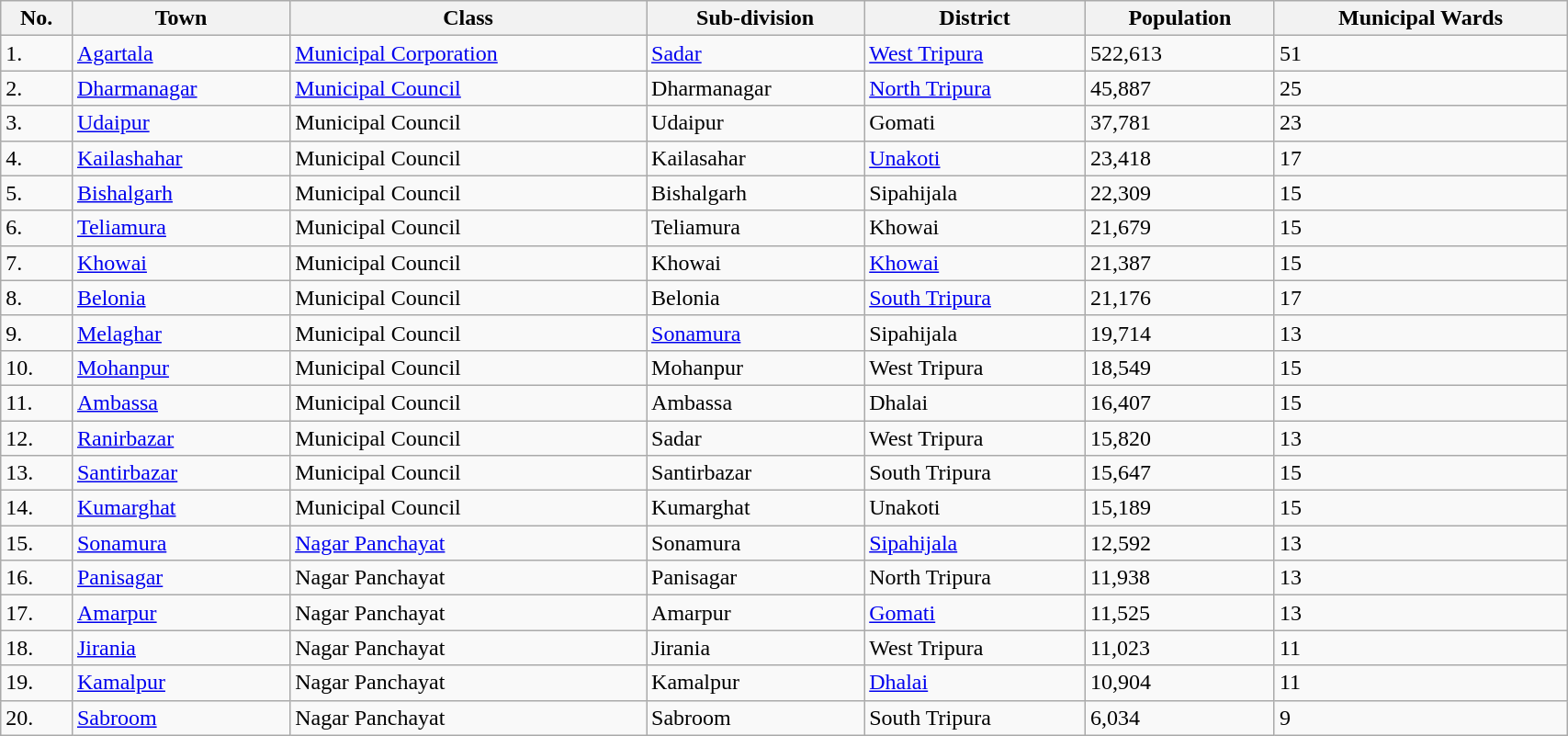<table class="sortable wikitable" width="90%">
<tr>
<th>No.</th>
<th>Town</th>
<th>Class</th>
<th>Sub-division</th>
<th>District</th>
<th data-sort-type="number">Population</th>
<th>Municipal Wards </th>
</tr>
<tr>
<td>1.</td>
<td><a href='#'>Agartala</a></td>
<td><a href='#'>Municipal Corporation</a></td>
<td><a href='#'>Sadar</a></td>
<td><a href='#'>West Tripura</a></td>
<td>522,613 </td>
<td>51</td>
</tr>
<tr>
<td>2.</td>
<td><a href='#'>Dharmanagar</a></td>
<td><a href='#'>Municipal Council</a></td>
<td>Dharmanagar</td>
<td><a href='#'>North Tripura</a></td>
<td>45,887</td>
<td>25</td>
</tr>
<tr>
<td>3.</td>
<td><a href='#'>Udaipur</a></td>
<td>Municipal Council</td>
<td>Udaipur</td>
<td>Gomati</td>
<td>37,781</td>
<td>23</td>
</tr>
<tr>
<td>4.</td>
<td><a href='#'>Kailashahar</a></td>
<td>Municipal Council</td>
<td>Kailasahar</td>
<td><a href='#'>Unakoti</a></td>
<td>23,418</td>
<td>17</td>
</tr>
<tr>
<td>5.</td>
<td><a href='#'>Bishalgarh</a></td>
<td>Municipal Council</td>
<td>Bishalgarh</td>
<td>Sipahijala</td>
<td>22,309</td>
<td>15</td>
</tr>
<tr>
<td>6.</td>
<td><a href='#'>Teliamura</a></td>
<td>Municipal Council</td>
<td>Teliamura</td>
<td>Khowai</td>
<td>21,679</td>
<td>15</td>
</tr>
<tr>
<td>7.</td>
<td><a href='#'>Khowai</a></td>
<td>Municipal Council</td>
<td>Khowai</td>
<td><a href='#'>Khowai</a></td>
<td>21,387</td>
<td>15</td>
</tr>
<tr>
<td>8.</td>
<td><a href='#'>Belonia</a></td>
<td>Municipal Council</td>
<td>Belonia</td>
<td><a href='#'>South Tripura</a></td>
<td>21,176</td>
<td>17</td>
</tr>
<tr>
<td>9.</td>
<td><a href='#'>Melaghar</a></td>
<td>Municipal Council</td>
<td><a href='#'>Sonamura</a></td>
<td>Sipahijala</td>
<td>19,714</td>
<td>13</td>
</tr>
<tr>
<td>10.</td>
<td><a href='#'>Mohanpur</a></td>
<td>Municipal Council</td>
<td>Mohanpur</td>
<td>West Tripura</td>
<td>18,549</td>
<td>15</td>
</tr>
<tr>
<td>11.</td>
<td><a href='#'>Ambassa</a></td>
<td>Municipal Council</td>
<td>Ambassa</td>
<td>Dhalai</td>
<td>16,407</td>
<td>15</td>
</tr>
<tr>
<td>12.</td>
<td><a href='#'>Ranirbazar</a></td>
<td>Municipal Council</td>
<td>Sadar</td>
<td>West Tripura</td>
<td>15,820</td>
<td>13</td>
</tr>
<tr>
<td>13.</td>
<td><a href='#'>Santirbazar</a></td>
<td>Municipal Council</td>
<td>Santirbazar</td>
<td>South Tripura</td>
<td>15,647</td>
<td>15</td>
</tr>
<tr>
<td>14.</td>
<td><a href='#'>Kumarghat</a></td>
<td>Municipal Council</td>
<td>Kumarghat</td>
<td>Unakoti</td>
<td>15,189</td>
<td>15</td>
</tr>
<tr>
<td>15.</td>
<td><a href='#'>Sonamura</a></td>
<td><a href='#'>Nagar Panchayat</a></td>
<td>Sonamura</td>
<td><a href='#'>Sipahijala</a></td>
<td>12,592</td>
<td>13</td>
</tr>
<tr>
<td>16.</td>
<td><a href='#'>Panisagar</a></td>
<td>Nagar Panchayat</td>
<td>Panisagar</td>
<td>North Tripura</td>
<td>11,938</td>
<td>13</td>
</tr>
<tr>
<td>17.</td>
<td><a href='#'>Amarpur</a></td>
<td>Nagar Panchayat</td>
<td>Amarpur</td>
<td><a href='#'>Gomati</a></td>
<td>11,525</td>
<td>13</td>
</tr>
<tr>
<td>18.</td>
<td><a href='#'>Jirania</a></td>
<td>Nagar Panchayat</td>
<td>Jirania</td>
<td>West Tripura</td>
<td>11,023</td>
<td>11</td>
</tr>
<tr>
<td>19.</td>
<td><a href='#'>Kamalpur</a></td>
<td>Nagar Panchayat</td>
<td>Kamalpur</td>
<td><a href='#'>Dhalai</a></td>
<td>10,904</td>
<td>11</td>
</tr>
<tr>
<td>20.</td>
<td><a href='#'>Sabroom</a></td>
<td>Nagar Panchayat</td>
<td>Sabroom</td>
<td>South Tripura</td>
<td>6,034</td>
<td>9</td>
</tr>
</table>
